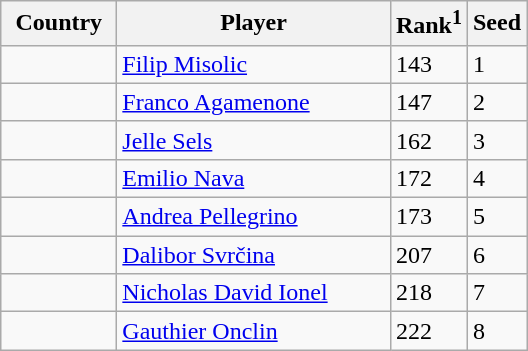<table class="sortable wikitable">
<tr>
<th width="70">Country</th>
<th width="175">Player</th>
<th>Rank<sup>1</sup></th>
<th>Seed</th>
</tr>
<tr>
<td></td>
<td><a href='#'>Filip Misolic</a></td>
<td>143</td>
<td>1</td>
</tr>
<tr>
<td></td>
<td><a href='#'>Franco Agamenone</a></td>
<td>147</td>
<td>2</td>
</tr>
<tr>
<td></td>
<td><a href='#'>Jelle Sels</a></td>
<td>162</td>
<td>3</td>
</tr>
<tr>
<td></td>
<td><a href='#'>Emilio Nava</a></td>
<td>172</td>
<td>4</td>
</tr>
<tr>
<td></td>
<td><a href='#'>Andrea Pellegrino</a></td>
<td>173</td>
<td>5</td>
</tr>
<tr>
<td></td>
<td><a href='#'>Dalibor Svrčina</a></td>
<td>207</td>
<td>6</td>
</tr>
<tr>
<td></td>
<td><a href='#'>Nicholas David Ionel</a></td>
<td>218</td>
<td>7</td>
</tr>
<tr>
<td></td>
<td><a href='#'>Gauthier Onclin</a></td>
<td>222</td>
<td>8</td>
</tr>
</table>
